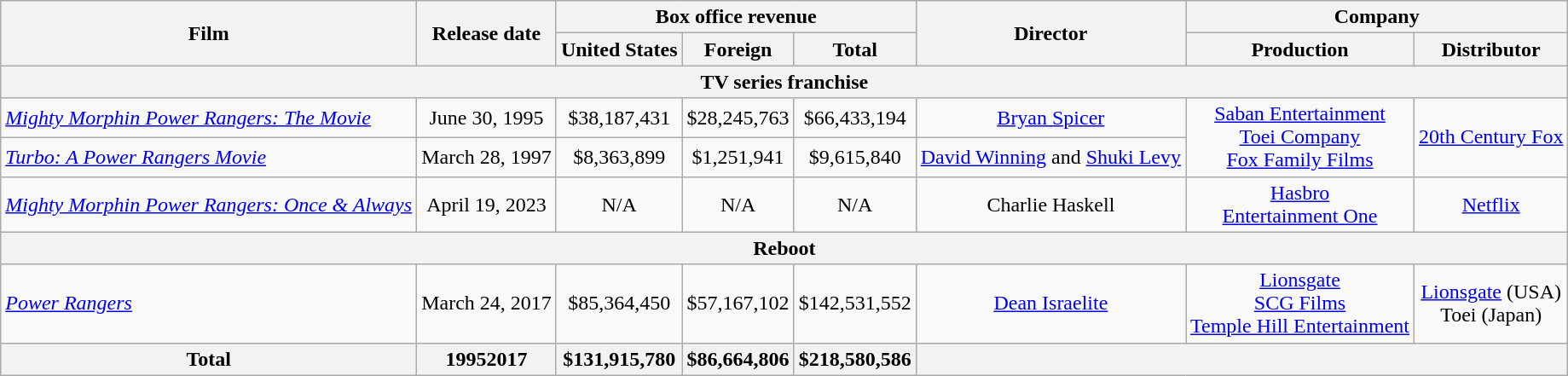<table class="wikitable">
<tr>
<th rowspan="2">Film</th>
<th rowspan="2">Release date</th>
<th colspan="3">Box office revenue</th>
<th rowspan="2">Director</th>
<th colspan="2">Company</th>
</tr>
<tr>
<th style="text-align:center;">United States</th>
<th style="text-align:center;">Foreign</th>
<th style="text-align:center;">Total</th>
<th style="text-align:center;">Production</th>
<th style="text-align:center;">Distributor</th>
</tr>
<tr>
<th colspan="8">TV series franchise</th>
</tr>
<tr>
<td><em><a href='#'>Mighty Morphin Power Rangers: The Movie</a></em></td>
<td style="text-align:center;">June 30, 1995</td>
<td style="text-align:center;">$38,187,431</td>
<td style="text-align:center;">$28,245,763</td>
<td style="text-align:center;">$66,433,194</td>
<td style="text-align:center;"><a href='#'>Bryan Spicer</a></td>
<td rowspan="2" style="text-align:center;"><a href='#'>Saban Entertainment</a><br><a href='#'>Toei Company</a><br><a href='#'>Fox Family Films</a></td>
<td rowspan="2" style="text-align:center;"><a href='#'>20th Century Fox</a></td>
</tr>
<tr>
<td><em><a href='#'>Turbo: A Power Rangers Movie</a></em></td>
<td style="text-align:center;">March 28, 1997</td>
<td style="text-align:center;">$8,363,899</td>
<td style="text-align:center;">$1,251,941</td>
<td style="text-align:center;">$9,615,840</td>
<td style="text-align:center;"><a href='#'>David Winning</a> and <a href='#'>Shuki Levy</a></td>
</tr>
<tr>
<td><em><a href='#'>Mighty Morphin Power Rangers: Once & Always</a></em></td>
<td style="text-align:center;">April 19, 2023</td>
<td style="text-align:center;">N/A</td>
<td style="text-align:center;">N/A</td>
<td style="text-align:center;">N/A</td>
<td style="text-align:center;">Charlie Haskell</td>
<td style="text-align:center;"><a href='#'>Hasbro</a><br><a href='#'>Entertainment One</a></td>
<td style="text-align:center;"><a href='#'>Netflix</a></td>
</tr>
<tr>
<th colspan="8">Reboot</th>
</tr>
<tr>
<td><em><a href='#'>Power Rangers</a></em></td>
<td style="text-align:center;">March 24, 2017</td>
<td style="text-align:center;">$85,364,450</td>
<td style="text-align:center;">$57,167,102</td>
<td style="text-align:center;">$142,531,552</td>
<td style="text-align:center;"><a href='#'>Dean Israelite</a></td>
<td style="text-align:center;"><a href='#'>Lionsgate</a><br><a href='#'>SCG Films</a><br><a href='#'>Temple Hill Entertainment</a></td>
<td style="text-align:center;"><a href='#'>Lionsgate</a> (USA)<br>Toei (Japan)</td>
</tr>
<tr>
<th>Total</th>
<th>19952017</th>
<th>$131,915,780</th>
<th>$86,664,806</th>
<th>$218,580,586</th>
<th colspan="3"></th>
</tr>
</table>
